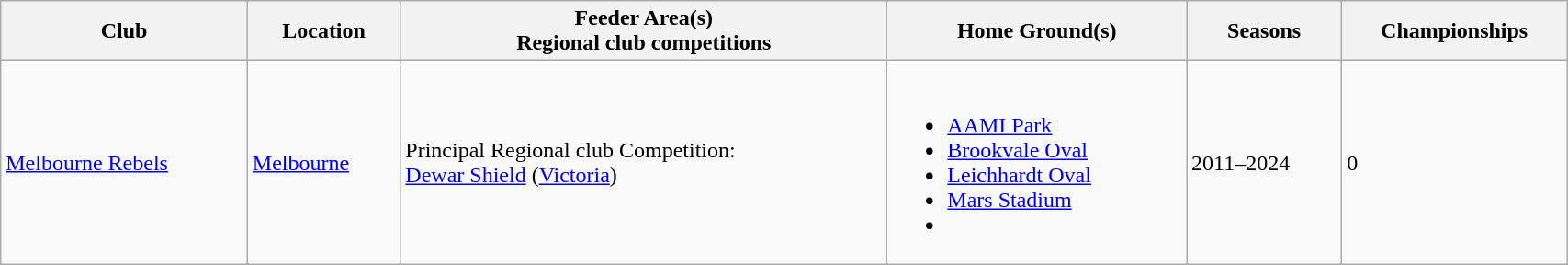<table class="wikitable sortable" style="width:90%;">
<tr>
<th>Club</th>
<th>Location</th>
<th>Feeder Area(s)<br>Regional club competitions</th>
<th>Home Ground(s)</th>
<th>Seasons</th>
<th>Championships</th>
</tr>
<tr>
<td><a href='#'>Melbourne Rebels</a></td>
<td><a href='#'>Melbourne</a></td>
<td>Principal Regional club Competition:<br><a href='#'>Dewar Shield</a> (<a href='#'>Victoria</a>)<br></td>
<td><br><ul><li><a href='#'>AAMI Park</a></li><li><a href='#'>Brookvale Oval</a></li><li><a href='#'>Leichhardt Oval</a></li><li><a href='#'>Mars Stadium</a></li><li></li></ul></td>
<td>2011–2024</td>
<td>0</td>
</tr>
</table>
